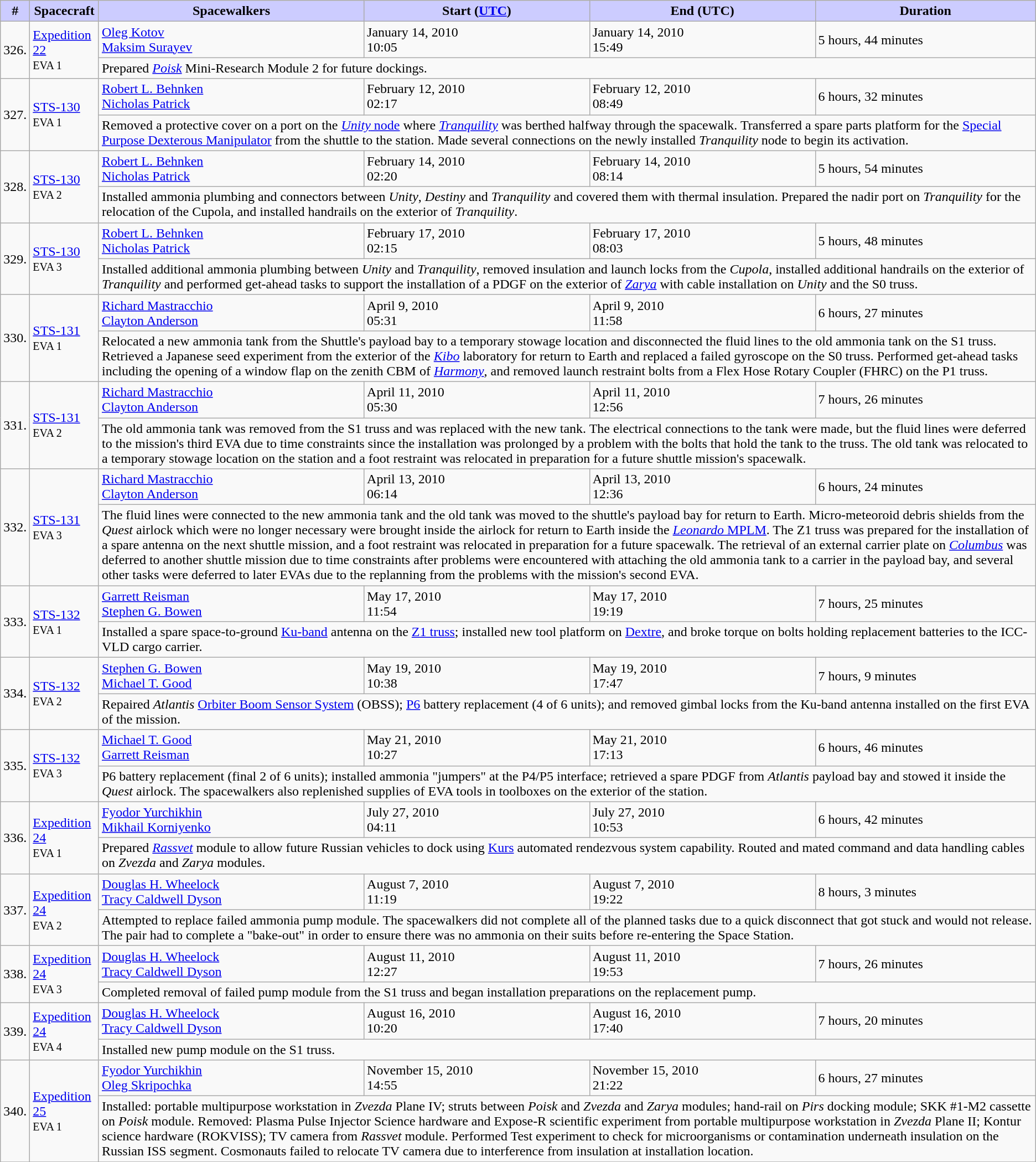<table class="wikitable sticky-header">
<tr>
<th style="background:#ccf;">#</th>
<th style="background:#ccf;">Spacecraft</th>
<th style="background:#ccf;">Spacewalkers</th>
<th style="background:#ccf;">Start (<a href='#'>UTC</a>)</th>
<th style="background:#ccf;">End (UTC)</th>
<th style="background:#ccf;">Duration</th>
</tr>
<tr>
<td rowspan=2>326.</td>
<td rowspan=2><a href='#'>Expedition 22</a><br><small>EVA 1</small><br></td>
<td> <a href='#'>Oleg Kotov</a><br> <a href='#'>Maksim Surayev</a></td>
<td>January 14, 2010<br>10:05</td>
<td>January 14, 2010<br>15:49</td>
<td>5 hours, 44 minutes</td>
</tr>
<tr>
<td colspan=4>Prepared <em><a href='#'>Poisk</a></em> Mini-Research Module 2 for future dockings.</td>
</tr>
<tr>
<td rowspan=2>327.</td>
<td rowspan=2><a href='#'>STS-130</a><br><small>EVA 1</small><br></td>
<td> <a href='#'>Robert L. Behnken</a><br> <a href='#'>Nicholas Patrick</a></td>
<td>February 12, 2010<br>02:17</td>
<td>February 12, 2010<br>08:49</td>
<td>6 hours, 32 minutes</td>
</tr>
<tr>
<td colspan=4>Removed a protective cover on a port on the <a href='#'><em>Unity</em> node</a> where <a href='#'><em>Tranquility</em></a> was berthed halfway through the spacewalk. Transferred a spare parts platform for the <a href='#'>Special Purpose Dexterous Manipulator</a> from the shuttle to the station. Made several connections on the newly installed <em>Tranquility</em> node to begin its activation.</td>
</tr>
<tr>
<td rowspan=2>328.</td>
<td rowspan=2><a href='#'>STS-130</a><br><small>EVA 2</small><br></td>
<td> <a href='#'>Robert L. Behnken</a><br> <a href='#'>Nicholas Patrick</a></td>
<td>February 14, 2010<br>02:20</td>
<td>February 14, 2010<br>08:14</td>
<td>5 hours, 54 minutes</td>
</tr>
<tr>
<td colspan=4>Installed ammonia plumbing and connectors between <em>Unity</em>, <em>Destiny</em> and <em>Tranquility</em> and covered them with thermal insulation. Prepared the nadir port on <em>Tranquility</em> for the relocation of the Cupola, and installed handrails on the exterior of <em>Tranquility</em>.</td>
</tr>
<tr>
<td rowspan=2>329.</td>
<td rowspan=2><a href='#'>STS-130</a><br><small>EVA 3</small><br></td>
<td> <a href='#'>Robert L. Behnken</a><br> <a href='#'>Nicholas Patrick</a></td>
<td>February 17, 2010<br>02:15</td>
<td>February 17, 2010<br>08:03</td>
<td>5 hours, 48 minutes</td>
</tr>
<tr>
<td colspan=4>Installed additional ammonia plumbing between <em>Unity</em> and <em>Tranquility</em>, removed insulation and launch locks from the <em>Cupola</em>, installed additional handrails on the exterior of <em>Tranquility</em> and performed get-ahead tasks to support the installation of a PDGF on the exterior of <em><a href='#'>Zarya</a></em> with cable installation on <em>Unity</em> and the S0 truss.</td>
</tr>
<tr>
<td rowspan=2>330.</td>
<td rowspan=2><a href='#'>STS-131</a><br><small>EVA 1</small><br></td>
<td> <a href='#'>Richard Mastracchio</a><br> <a href='#'>Clayton Anderson</a></td>
<td>April 9, 2010<br>05:31</td>
<td>April 9, 2010<br>11:58</td>
<td>6 hours, 27 minutes</td>
</tr>
<tr>
<td colspan=4>Relocated a new ammonia tank from the Shuttle's payload bay to a temporary stowage location and disconnected the fluid lines to the old ammonia tank on the S1 truss. Retrieved a Japanese seed experiment from the exterior of the <a href='#'><em>Kibo</em></a> laboratory for return to Earth and replaced a failed gyroscope on the S0 truss. Performed get-ahead tasks including the opening of a window flap on the zenith CBM of <a href='#'><em>Harmony</em></a>, and removed launch restraint bolts from a Flex Hose Rotary Coupler (FHRC) on the P1 truss.</td>
</tr>
<tr>
<td rowspan=2>331.</td>
<td rowspan=2><a href='#'>STS-131</a><br><small>EVA 2</small><br></td>
<td> <a href='#'>Richard Mastracchio</a><br> <a href='#'>Clayton Anderson</a></td>
<td>April 11, 2010<br>05:30</td>
<td>April 11, 2010<br>12:56</td>
<td>7 hours, 26 minutes</td>
</tr>
<tr>
<td colspan=4>The old ammonia tank was removed from the S1 truss and was replaced with the new tank. The electrical connections to the tank were made, but the fluid lines were deferred to the mission's third EVA due to time constraints since the installation was prolonged by a problem with the bolts that hold the tank to the truss. The old tank was relocated to a temporary stowage location on the station and a foot restraint was relocated in preparation for a future shuttle mission's spacewalk.</td>
</tr>
<tr>
<td rowspan=2>332.</td>
<td rowspan=2><a href='#'>STS-131</a><br><small>EVA 3</small><br></td>
<td> <a href='#'>Richard Mastracchio</a><br> <a href='#'>Clayton Anderson</a></td>
<td>April 13, 2010<br>06:14</td>
<td>April 13, 2010<br>12:36</td>
<td>6 hours, 24 minutes</td>
</tr>
<tr>
<td colspan=4>The fluid lines were connected to the new ammonia tank and the old tank was moved to the shuttle's payload bay for return to Earth. Micro-meteoroid debris shields from the <em>Quest</em> airlock which were no longer necessary were brought inside the airlock for return to Earth inside the <a href='#'><em>Leonardo</em> MPLM</a>. The Z1 truss was prepared for the installation of a spare antenna on the next shuttle mission, and a foot restraint was relocated in preparation for a future spacewalk. The retrieval of an external carrier plate on <a href='#'><em>Columbus</em></a> was deferred to another shuttle mission due to time constraints after problems were encountered with attaching the old ammonia tank to a carrier in the payload bay, and several other tasks were deferred to later EVAs due to the replanning from the problems with the mission's second EVA.</td>
</tr>
<tr>
<td rowspan=2>333.</td>
<td rowspan=2><a href='#'>STS-132</a><br><small>EVA 1</small><br></td>
<td> <a href='#'>Garrett Reisman</a><br> <a href='#'>Stephen G. Bowen</a></td>
<td>May 17, 2010<br>11:54</td>
<td>May 17, 2010<br>19:19</td>
<td>7 hours, 25 minutes</td>
</tr>
<tr>
<td colspan=4>Installed a spare space-to-ground <a href='#'>Ku-band</a> antenna on the <a href='#'>Z1 truss</a>; installed new tool platform on <a href='#'>Dextre</a>, and broke torque on bolts holding replacement batteries to the ICC-VLD cargo carrier.</td>
</tr>
<tr>
<td rowspan=2>334.</td>
<td rowspan=2><a href='#'>STS-132</a><br><small>EVA 2</small><br></td>
<td> <a href='#'>Stephen G. Bowen</a><br> <a href='#'>Michael T. Good</a></td>
<td>May 19, 2010<br>10:38</td>
<td>May 19, 2010<br>17:47</td>
<td>7 hours, 9 minutes</td>
</tr>
<tr>
<td colspan=4>Repaired <em>Atlantis</em> <a href='#'>Orbiter Boom Sensor System</a> (OBSS); <a href='#'>P6</a> battery replacement (4 of 6 units); and removed gimbal locks from the Ku-band antenna installed on the first EVA of the mission.</td>
</tr>
<tr>
<td rowspan=2>335.</td>
<td rowspan=2><a href='#'>STS-132</a><br><small>EVA 3</small><br></td>
<td> <a href='#'>Michael T. Good</a><br> <a href='#'>Garrett Reisman</a></td>
<td>May 21, 2010<br>10:27</td>
<td>May 21, 2010<br>17:13</td>
<td>6 hours, 46 minutes</td>
</tr>
<tr>
<td colspan=4>P6 battery replacement (final 2 of 6 units); installed ammonia "jumpers" at the P4/P5 interface; retrieved a spare PDGF from <em>Atlantis</em> payload bay and stowed it inside the <em>Quest</em> airlock. The spacewalkers also replenished supplies of EVA tools in toolboxes on the exterior of the station.</td>
</tr>
<tr>
<td rowspan=2>336.</td>
<td rowspan=2><a href='#'>Expedition 24</a><br><small>EVA 1</small><br></td>
<td> <a href='#'>Fyodor Yurchikhin</a><br> <a href='#'>Mikhail Korniyenko</a></td>
<td>July 27, 2010<br>04:11</td>
<td>July 27, 2010<br>10:53</td>
<td>6 hours, 42 minutes</td>
</tr>
<tr>
<td colspan=4>Prepared <a href='#'><em>Rassvet</em></a> module to allow future Russian vehicles to dock using <a href='#'>Kurs</a> automated rendezvous system capability. Routed and mated command and data handling cables on <em>Zvezda</em> and <em>Zarya</em> modules.</td>
</tr>
<tr>
<td rowspan=2>337.</td>
<td rowspan=2><a href='#'>Expedition 24</a><br><small>EVA 2</small><br></td>
<td> <a href='#'>Douglas H. Wheelock</a><br> <a href='#'>Tracy Caldwell Dyson</a></td>
<td>August 7, 2010<br>11:19</td>
<td>August 7, 2010<br>19:22</td>
<td>8 hours, 3 minutes</td>
</tr>
<tr>
<td colspan=4>Attempted to replace failed ammonia pump module. The spacewalkers did not complete all of the planned tasks due to a quick disconnect that got stuck and would not release. The pair had to complete a "bake-out" in order to ensure there was no ammonia on their suits before re-entering the Space Station.</td>
</tr>
<tr>
<td rowspan=2>338.</td>
<td rowspan=2><a href='#'>Expedition 24</a><br><small>EVA 3</small><br></td>
<td> <a href='#'>Douglas H. Wheelock</a><br> <a href='#'>Tracy Caldwell Dyson</a></td>
<td>August 11, 2010<br>12:27</td>
<td>August 11, 2010<br>19:53</td>
<td>7 hours, 26 minutes</td>
</tr>
<tr>
<td colspan=4>Completed removal of failed pump module from the S1 truss and began installation preparations on the replacement pump.</td>
</tr>
<tr>
<td rowspan=2>339.</td>
<td rowspan=2><a href='#'>Expedition 24</a><br><small>EVA 4</small><br></td>
<td> <a href='#'>Douglas H. Wheelock</a><br> <a href='#'>Tracy Caldwell Dyson</a></td>
<td>August 16, 2010<br>10:20</td>
<td>August 16, 2010<br>17:40</td>
<td>7 hours, 20 minutes</td>
</tr>
<tr>
<td colspan=4>Installed new pump module on the S1 truss.</td>
</tr>
<tr>
<td rowspan=2>340.</td>
<td rowspan=2><a href='#'>Expedition 25</a><br><small>EVA 1</small><br></td>
<td> <a href='#'>Fyodor Yurchikhin</a><br> <a href='#'>Oleg Skripochka</a></td>
<td>November 15, 2010<br>14:55</td>
<td>November 15, 2010<br>21:22</td>
<td>6 hours, 27 minutes</td>
</tr>
<tr>
<td colspan=4>Installed: portable multipurpose workstation in <em>Zvezda</em> Plane IV; struts between <em>Poisk</em> and <em>Zvezda</em> and <em>Zarya</em> modules; hand-rail on <em>Pirs</em> docking module; SKK #1-M2 cassette on <em>Poisk</em> module. Removed: Plasma Pulse Injector Science hardware and Expose-R scientific experiment from portable multipurpose workstation in <em>Zvezda</em> Plane II; Kontur science hardware (ROKVISS); TV camera from <em>Rassvet</em> module. Performed Test experiment to check for microorganisms or contamination underneath insulation on the Russian ISS segment. Cosmonauts failed to relocate TV camera due to interference from insulation at installation location.</td>
</tr>
<tr>
</tr>
</table>
